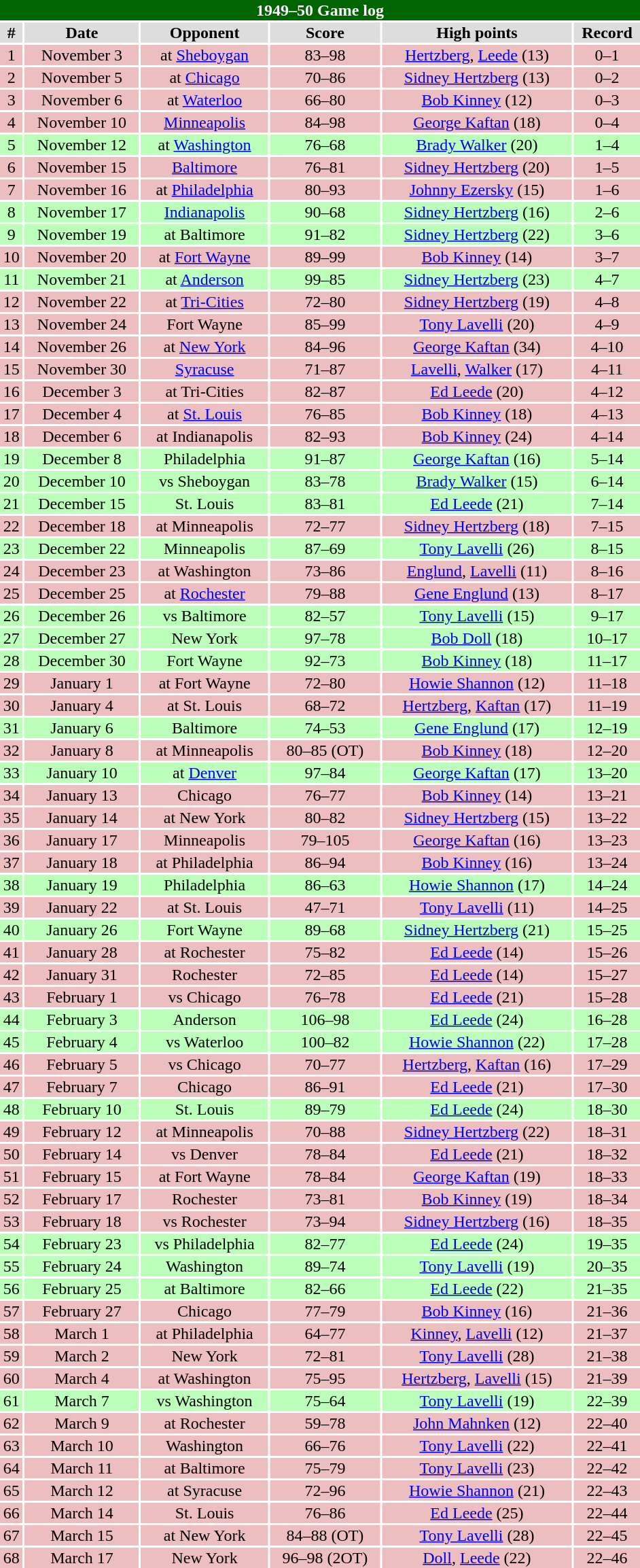<table class="toccolours collapsible" width=50% style="clear:both; margin:1.5em auto; text-align:center">
<tr>
<th colspan=11 style="background:#006400; color:white;">1949–50 Game log</th>
</tr>
<tr align="center" bgcolor="#dddddd">
<td><strong>#</strong></td>
<td><strong>Date</strong></td>
<td><strong>Opponent</strong></td>
<td><strong>Score</strong></td>
<td><strong>High points</strong></td>
<td><strong>Record</strong></td>
</tr>
<tr align="center" bgcolor="edbebf">
<td>1</td>
<td>November 3</td>
<td>at <a href='#'>Sheboygan</a></td>
<td>83–98</td>
<td><a href='#'>Hertzberg</a>, <a href='#'>Leede</a> (13)</td>
<td>0–1</td>
</tr>
<tr align="center" bgcolor="edbebf">
<td>2</td>
<td>November 5</td>
<td>at <a href='#'>Chicago</a></td>
<td>70–86</td>
<td><a href='#'>Sidney Hertzberg</a> (13)</td>
<td>0–2</td>
</tr>
<tr align="center" bgcolor="edbebf">
<td>3</td>
<td>November 6</td>
<td>at <a href='#'>Waterloo</a></td>
<td>66–80</td>
<td><a href='#'>Bob Kinney</a> (12)</td>
<td>0–3</td>
</tr>
<tr align="center" bgcolor="edbebf">
<td>4</td>
<td>November 10</td>
<td><a href='#'>Minneapolis</a></td>
<td>84–98</td>
<td><a href='#'>George Kaftan</a> (18)</td>
<td>0–4</td>
</tr>
<tr align="center" bgcolor="bbffbb">
<td>5</td>
<td>November 12</td>
<td>at <a href='#'>Washington</a></td>
<td>76–68</td>
<td><a href='#'>Brady Walker</a> (20)</td>
<td>1–4</td>
</tr>
<tr align="center" bgcolor="edbebf">
<td>6</td>
<td>November 15</td>
<td><a href='#'>Baltimore</a></td>
<td>76–81</td>
<td><a href='#'>Sidney Hertzberg</a> (20)</td>
<td>1–5</td>
</tr>
<tr align="center" bgcolor="edbebf">
<td>7</td>
<td>November 16</td>
<td>at <a href='#'>Philadelphia</a></td>
<td>80–93</td>
<td><a href='#'>Johnny Ezersky</a> (15)</td>
<td>1–6</td>
</tr>
<tr align="center" bgcolor="bbffbb">
<td>8</td>
<td>November 17</td>
<td><a href='#'>Indianapolis</a></td>
<td>90–68</td>
<td><a href='#'>Sidney Hertzberg</a> (16)</td>
<td>2–6</td>
</tr>
<tr align="center" bgcolor="bbffbb">
<td>9</td>
<td>November 19</td>
<td>at Baltimore</td>
<td>91–82</td>
<td><a href='#'>Sidney Hertzberg</a> (22)</td>
<td>3–6</td>
</tr>
<tr align="center" bgcolor="edbebf">
<td>10</td>
<td>November 20</td>
<td>at <a href='#'>Fort Wayne</a></td>
<td>89–99</td>
<td><a href='#'>Bob Kinney</a> (14)</td>
<td>3–7</td>
</tr>
<tr align="center" bgcolor="bbffbb">
<td>11</td>
<td>November 21</td>
<td>at <a href='#'>Anderson</a></td>
<td>99–85</td>
<td><a href='#'>Sidney Hertzberg</a> (23)</td>
<td>4–7</td>
</tr>
<tr align="center" bgcolor="edbebf">
<td>12</td>
<td>November 22</td>
<td>at <a href='#'>Tri-Cities</a></td>
<td>72–80</td>
<td><a href='#'>Sidney Hertzberg</a> (19)</td>
<td>4–8</td>
</tr>
<tr align="center" bgcolor="edbebf">
<td>13</td>
<td>November 24</td>
<td>Fort Wayne</td>
<td>85–99</td>
<td><a href='#'>Tony Lavelli</a> (20)</td>
<td>4–9</td>
</tr>
<tr align="center" bgcolor="edbebf">
<td>14</td>
<td>November 26</td>
<td>at <a href='#'>New York</a></td>
<td>84–96</td>
<td><a href='#'>George Kaftan</a> (34)</td>
<td>4–10</td>
</tr>
<tr align="center" bgcolor="edbebf">
<td>15</td>
<td>November 30</td>
<td><a href='#'>Syracuse</a></td>
<td>71–87</td>
<td><a href='#'>Lavelli</a>, <a href='#'>Walker</a> (17)</td>
<td>4–11</td>
</tr>
<tr align="center" bgcolor="edbebf">
<td>16</td>
<td>December 3</td>
<td>at Tri-Cities</td>
<td>82–87</td>
<td><a href='#'>Ed Leede</a> (20)</td>
<td>4–12</td>
</tr>
<tr align="center" bgcolor="edbebf">
<td>17</td>
<td>December 4</td>
<td>at <a href='#'>St. Louis</a></td>
<td>76–85</td>
<td><a href='#'>Bob Kinney</a> (18)</td>
<td>4–13</td>
</tr>
<tr align="center" bgcolor="edbebf">
<td>18</td>
<td>December 6</td>
<td>at Indianapolis</td>
<td>82–93</td>
<td><a href='#'>Bob Kinney</a> (24)</td>
<td>4–14</td>
</tr>
<tr align="center" bgcolor="bbffbb">
<td>19</td>
<td>December 8</td>
<td>Philadelphia</td>
<td>91–87</td>
<td><a href='#'>George Kaftan</a> (16)</td>
<td>5–14</td>
</tr>
<tr align="center" bgcolor="bbffbb">
<td>20</td>
<td>December 10</td>
<td>vs Sheboygan</td>
<td>83–78</td>
<td><a href='#'>Brady Walker</a> (15)</td>
<td>6–14</td>
</tr>
<tr align="center" bgcolor="bbffbb">
<td>21</td>
<td>December 15</td>
<td>St. Louis</td>
<td>83–81</td>
<td><a href='#'>Ed Leede</a> (21)</td>
<td>7–14</td>
</tr>
<tr align="center" bgcolor="edbebf">
<td>22</td>
<td>December 18</td>
<td>at Minneapolis</td>
<td>72–77</td>
<td><a href='#'>Sidney Hertzberg</a> (18)</td>
<td>7–15</td>
</tr>
<tr align="center" bgcolor="bbffbb">
<td>23</td>
<td>December 22</td>
<td>Minneapolis</td>
<td>87–69</td>
<td><a href='#'>Tony Lavelli</a> (26)</td>
<td>8–15</td>
</tr>
<tr align="center" bgcolor="edbebf">
<td>24</td>
<td>December 23</td>
<td>at Washington</td>
<td>73–86</td>
<td><a href='#'>Englund</a>, <a href='#'>Lavelli</a> (11)</td>
<td>8–16</td>
</tr>
<tr align="center" bgcolor="edbebf">
<td>25</td>
<td>December 25</td>
<td>at <a href='#'>Rochester</a></td>
<td>79–88</td>
<td><a href='#'>Gene Englund</a> (13)</td>
<td>8–17</td>
</tr>
<tr align="center" bgcolor="bbffbb">
<td>26</td>
<td>December 26</td>
<td>vs Baltimore</td>
<td>82–57</td>
<td><a href='#'>Tony Lavelli</a> (15)</td>
<td>9–17</td>
</tr>
<tr align="center" bgcolor="bbffbb">
<td>27</td>
<td>December 27</td>
<td>New York</td>
<td>97–78</td>
<td><a href='#'>Bob Doll</a> (18)</td>
<td>10–17</td>
</tr>
<tr align="center" bgcolor="bbffbb">
<td>28</td>
<td>December 30</td>
<td>Fort Wayne</td>
<td>92–73</td>
<td><a href='#'>Bob Kinney</a> (18)</td>
<td>11–17</td>
</tr>
<tr align="center" bgcolor="edbebf">
<td>29</td>
<td>January 1</td>
<td>at Fort Wayne</td>
<td>72–80</td>
<td><a href='#'>Howie Shannon</a> (12)</td>
<td>11–18</td>
</tr>
<tr align="center" bgcolor="edbebf">
<td>30</td>
<td>January 4</td>
<td>at St. Louis</td>
<td>68–72</td>
<td><a href='#'>Hertzberg</a>, <a href='#'>Kaftan</a> (17)</td>
<td>11–19</td>
</tr>
<tr align="center" bgcolor="bbffbb">
<td>31</td>
<td>January 6</td>
<td>Baltimore</td>
<td>74–53</td>
<td><a href='#'>Gene Englund</a> (17)</td>
<td>12–19</td>
</tr>
<tr align="center" bgcolor="edbebf">
<td>32</td>
<td>January 8</td>
<td>at Minneapolis</td>
<td>80–85 (OT)</td>
<td><a href='#'>Bob Kinney</a> (18)</td>
<td>12–20</td>
</tr>
<tr align="center" bgcolor="bbffbb">
<td>33</td>
<td>January 10</td>
<td>at <a href='#'>Denver</a></td>
<td>97–84</td>
<td><a href='#'>George Kaftan</a> (17)</td>
<td>13–20</td>
</tr>
<tr align="center" bgcolor="edbebf">
<td>34</td>
<td>January 13</td>
<td>Chicago</td>
<td>76–77</td>
<td><a href='#'>Bob Kinney</a> (14)</td>
<td>13–21</td>
</tr>
<tr align="center" bgcolor="edbebf">
<td>35</td>
<td>January 14</td>
<td>at New York</td>
<td>80–82</td>
<td><a href='#'>Sidney Hertzberg</a> (15)</td>
<td>13–22</td>
</tr>
<tr align="center" bgcolor="edbebf">
<td>36</td>
<td>January 17</td>
<td>Minneapolis</td>
<td>79–105</td>
<td><a href='#'>George Kaftan</a> (16)</td>
<td>13–23</td>
</tr>
<tr align="center" bgcolor="edbebf">
<td>37</td>
<td>January 18</td>
<td>at Philadelphia</td>
<td>86–94</td>
<td><a href='#'>Bob Kinney</a> (16)</td>
<td>13–24</td>
</tr>
<tr align="center" bgcolor="bbffbb">
<td>38</td>
<td>January 19</td>
<td>Philadelphia</td>
<td>86–63</td>
<td><a href='#'>Howie Shannon</a> (17)</td>
<td>14–24</td>
</tr>
<tr align="center" bgcolor="edbebf">
<td>39</td>
<td>January 22</td>
<td>at St. Louis</td>
<td>47–71</td>
<td><a href='#'>Tony Lavelli</a> (11)</td>
<td>14–25</td>
</tr>
<tr align="center" bgcolor="bbffbb">
<td>40</td>
<td>January 26</td>
<td>Fort Wayne</td>
<td>89–68</td>
<td><a href='#'>Sidney Hertzberg</a> (21)</td>
<td>15–25</td>
</tr>
<tr align="center" bgcolor="edbebf">
<td>41</td>
<td>January 28</td>
<td>at Rochester</td>
<td>75–82</td>
<td><a href='#'>Ed Leede</a> (14)</td>
<td>15–26</td>
</tr>
<tr align="center" bgcolor="edbebf">
<td>42</td>
<td>January 31</td>
<td>Rochester</td>
<td>72–85</td>
<td><a href='#'>Ed Leede</a> (14)</td>
<td>15–27</td>
</tr>
<tr align="center" bgcolor="edbebf">
<td>43</td>
<td>February 1</td>
<td>vs Chicago</td>
<td>76–78</td>
<td><a href='#'>Ed Leede</a> (21)</td>
<td>15–28</td>
</tr>
<tr align="center" bgcolor="bbffbb">
<td>44</td>
<td>February 3</td>
<td>Anderson</td>
<td>106–98</td>
<td><a href='#'>Ed Leede</a> (24)</td>
<td>16–28</td>
</tr>
<tr align="center" bgcolor="bbffbb">
<td>45</td>
<td>February 4</td>
<td>vs Waterloo</td>
<td>100–82</td>
<td><a href='#'>Howie Shannon</a> (22)</td>
<td>17–28</td>
</tr>
<tr align="center" bgcolor="edbebf">
<td>46</td>
<td>February 5</td>
<td>vs Chicago</td>
<td>70–77</td>
<td><a href='#'>Hertzberg</a>, <a href='#'>Kaftan</a> (16)</td>
<td>17–29</td>
</tr>
<tr align="center" bgcolor="edbebf">
<td>47</td>
<td>February 7</td>
<td>Chicago</td>
<td>86–91</td>
<td><a href='#'>Ed Leede</a> (21)</td>
<td>17–30</td>
</tr>
<tr align="center" bgcolor="bbffbb">
<td>48</td>
<td>February 10</td>
<td>St. Louis</td>
<td>89–79</td>
<td><a href='#'>Ed Leede</a> (24)</td>
<td>18–30</td>
</tr>
<tr align="center" bgcolor="edbebf">
<td>49</td>
<td>February 12</td>
<td>at Minneapolis</td>
<td>70–88</td>
<td><a href='#'>Sidney Hertzberg</a> (22)</td>
<td>18–31</td>
</tr>
<tr align="center" bgcolor="edbebf">
<td>50</td>
<td>February 14</td>
<td>vs Denver</td>
<td>78–84</td>
<td><a href='#'>Ed Leede</a> (21)</td>
<td>18–32</td>
</tr>
<tr align="center" bgcolor="edbebf">
<td>51</td>
<td>February 15</td>
<td>at Fort Wayne</td>
<td>78–84</td>
<td><a href='#'>George Kaftan</a> (19)</td>
<td>18–33</td>
</tr>
<tr align="center" bgcolor="edbebf">
<td>52</td>
<td>February 17</td>
<td>Rochester</td>
<td>73–81</td>
<td><a href='#'>Bob Kinney</a> (19)</td>
<td>18–34</td>
</tr>
<tr align="center" bgcolor="edbebf">
<td>53</td>
<td>February 18</td>
<td>vs Rochester</td>
<td>73–94</td>
<td><a href='#'>Sidney Hertzberg</a> (16)</td>
<td>18–35</td>
</tr>
<tr align="center" bgcolor="bbffbb">
<td>54</td>
<td>February 23</td>
<td>vs Philadelphia</td>
<td>82–77</td>
<td><a href='#'>Ed Leede</a> (24)</td>
<td>19–35</td>
</tr>
<tr align="center" bgcolor="bbffbb">
<td>55</td>
<td>February 24</td>
<td>Washington</td>
<td>89–74</td>
<td><a href='#'>Tony Lavelli</a> (19)</td>
<td>20–35</td>
</tr>
<tr align="center" bgcolor="bbffbb">
<td>56</td>
<td>February 25</td>
<td>at Baltimore</td>
<td>82–66</td>
<td><a href='#'>Ed Leede</a> (22)</td>
<td>21–35</td>
</tr>
<tr align="center" bgcolor="edbebf">
<td>57</td>
<td>February 27</td>
<td>Chicago</td>
<td>77–79</td>
<td><a href='#'>Bob Kinney</a> (16)</td>
<td>21–36</td>
</tr>
<tr align="center" bgcolor="edbebf">
<td>58</td>
<td>March 1</td>
<td>at Philadelphia</td>
<td>64–77</td>
<td><a href='#'>Kinney</a>, <a href='#'>Lavelli</a> (12)</td>
<td>21–37</td>
</tr>
<tr align="center" bgcolor="edbebf">
<td>59</td>
<td>March 2</td>
<td>New York</td>
<td>72–81</td>
<td><a href='#'>Tony Lavelli</a> (28)</td>
<td>21–38</td>
</tr>
<tr align="center" bgcolor="edbebf">
<td>60</td>
<td>March 4</td>
<td>at Washington</td>
<td>75–95</td>
<td><a href='#'>Hertzberg</a>, <a href='#'>Lavelli</a> (15)</td>
<td>21–39</td>
</tr>
<tr align="center" bgcolor="bbffbb">
<td>61</td>
<td>March 7</td>
<td>vs Washington</td>
<td>75–64</td>
<td><a href='#'>Tony Lavelli</a> (19)</td>
<td>22–39</td>
</tr>
<tr align="center" bgcolor="edbebf">
<td>62</td>
<td>March 9</td>
<td>at Rochester</td>
<td>59–78</td>
<td><a href='#'>John Mahnken</a> (12)</td>
<td>22–40</td>
</tr>
<tr align="center" bgcolor="edbebf">
<td>63</td>
<td>March 10</td>
<td>Washington</td>
<td>66–76</td>
<td><a href='#'>Tony Lavelli</a> (22)</td>
<td>22–41</td>
</tr>
<tr align="center" bgcolor="edbebf">
<td>64</td>
<td>March 11</td>
<td>at Baltimore</td>
<td>75–79</td>
<td><a href='#'>Tony Lavelli</a> (23)</td>
<td>22–42</td>
</tr>
<tr align="center" bgcolor="edbebf">
<td>65</td>
<td>March 12</td>
<td>at Syracuse</td>
<td>72–96</td>
<td><a href='#'>Howie Shannon</a> (21)</td>
<td>22–43</td>
</tr>
<tr align="center" bgcolor="edbebf">
<td>66</td>
<td>March 14</td>
<td>St. Louis</td>
<td>76–86</td>
<td><a href='#'>Ed Leede</a> (25)</td>
<td>22–44</td>
</tr>
<tr align="center" bgcolor="edbebf">
<td>67</td>
<td>March 15</td>
<td>at New York</td>
<td>84–88 (OT)</td>
<td><a href='#'>Tony Lavelli</a> (28)</td>
<td>22–45</td>
</tr>
<tr align="center" bgcolor="edbebf">
<td>68</td>
<td>March 17</td>
<td>New York</td>
<td>96–98 (2OT)</td>
<td><a href='#'>Doll</a>, <a href='#'>Leede</a> (22)</td>
<td>22–46</td>
</tr>
</table>
